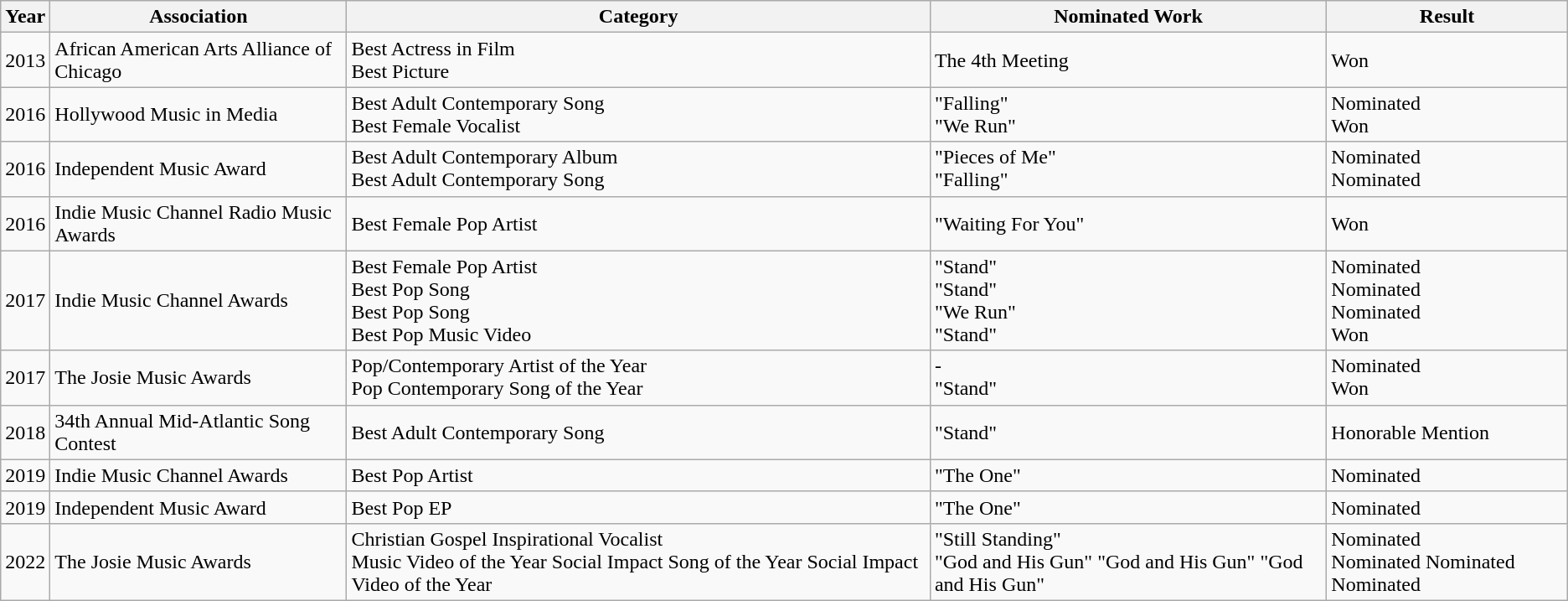<table class="wikitable">
<tr>
<th>Year</th>
<th>Association</th>
<th>Category</th>
<th>Nominated Work</th>
<th>Result</th>
</tr>
<tr>
<td>2013</td>
<td>African American Arts Alliance of Chicago</td>
<td>Best Actress in Film<br>Best Picture</td>
<td>The 4th Meeting</td>
<td>Won</td>
</tr>
<tr>
<td>2016</td>
<td>Hollywood Music in Media</td>
<td>Best Adult Contemporary Song<br>Best Female Vocalist</td>
<td>"Falling"<br>"We Run"</td>
<td>Nominated<br>Won</td>
</tr>
<tr>
<td>2016</td>
<td>Independent Music Award</td>
<td>Best Adult Contemporary Album<br>Best Adult Contemporary Song</td>
<td>"Pieces of Me"<br>"Falling"</td>
<td>Nominated<br>Nominated</td>
</tr>
<tr>
<td>2016</td>
<td>Indie Music Channel Radio Music Awards</td>
<td>Best Female Pop Artist</td>
<td>"Waiting For You"</td>
<td>Won</td>
</tr>
<tr>
<td>2017</td>
<td>Indie Music Channel Awards</td>
<td>Best Female Pop Artist<br>Best Pop Song<br>Best Pop Song<br>Best Pop Music Video</td>
<td>"Stand"<br>"Stand"<br>"We Run"<br>"Stand"</td>
<td>Nominated<br>Nominated<br>Nominated<br>Won</td>
</tr>
<tr>
<td>2017</td>
<td>The Josie Music Awards</td>
<td>Pop/Contemporary Artist of the Year<br>Pop Contemporary Song of the Year</td>
<td>-<br>"Stand"</td>
<td>Nominated<br>Won</td>
</tr>
<tr>
<td>2018</td>
<td>34th Annual Mid-Atlantic Song Contest</td>
<td>Best Adult Contemporary Song</td>
<td>"Stand"</td>
<td>Honorable Mention</td>
</tr>
<tr>
<td>2019</td>
<td>Indie Music Channel Awards</td>
<td>Best Pop Artist</td>
<td>"The One"</td>
<td>Nominated</td>
</tr>
<tr>
<td>2019</td>
<td>Independent Music Award</td>
<td>Best Pop EP</td>
<td>"The One"</td>
<td>Nominated</td>
</tr>
<tr>
<td>2022</td>
<td>The Josie Music Awards</td>
<td>Christian Gospel Inspirational Vocalist<br>Music Video of the Year
Social Impact Song of the Year
Social Impact Video of the Year</td>
<td>"Still Standing"<br>"God and His Gun"
"God and His Gun"
"God and His Gun"</td>
<td>Nominated<br>Nominated
Nominated
Nominated</td>
</tr>
</table>
